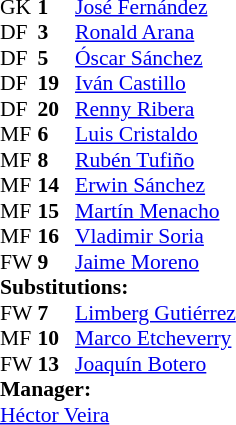<table style="font-size: 90%" cellspacing="0" cellpadding="0">
<tr>
<th width=25></th>
<th width=25></th>
</tr>
<tr>
<td>GK</td>
<td><strong>1</strong></td>
<td><a href='#'>José Fernández</a></td>
</tr>
<tr>
<td>DF</td>
<td><strong>3</strong></td>
<td><a href='#'>Ronald Arana</a></td>
</tr>
<tr>
<td>DF</td>
<td><strong>5</strong></td>
<td><a href='#'>Óscar Sánchez</a></td>
</tr>
<tr>
<td>DF</td>
<td><strong>19</strong></td>
<td><a href='#'>Iván Castillo</a></td>
</tr>
<tr>
<td>DF</td>
<td><strong>20</strong></td>
<td><a href='#'>Renny Ribera</a></td>
</tr>
<tr>
<td>MF</td>
<td><strong>6</strong></td>
<td><a href='#'>Luis Cristaldo</a></td>
</tr>
<tr>
<td>MF</td>
<td><strong>8</strong></td>
<td><a href='#'>Rubén Tufiño</a></td>
<td></td>
</tr>
<tr>
<td>MF</td>
<td><strong>14</strong></td>
<td><a href='#'>Erwin Sánchez</a></td>
<td></td>
</tr>
<tr>
<td>MF</td>
<td><strong>15</strong></td>
<td><a href='#'>Martín Menacho</a></td>
<td></td>
<td></td>
</tr>
<tr>
<td>MF</td>
<td><strong>16</strong></td>
<td><a href='#'>Vladimir Soria</a></td>
<td></td>
<td></td>
</tr>
<tr>
<td>FW</td>
<td><strong>9</strong></td>
<td><a href='#'>Jaime Moreno</a></td>
<td></td>
<td></td>
</tr>
<tr>
<td colspan=3><strong>Substitutions:</strong></td>
</tr>
<tr>
<td>FW</td>
<td><strong>7</strong></td>
<td><a href='#'>Limberg Gutiérrez</a></td>
<td></td>
<td></td>
</tr>
<tr>
<td>MF</td>
<td><strong>10</strong></td>
<td><a href='#'>Marco Etcheverry</a></td>
<td></td>
<td></td>
</tr>
<tr>
<td>FW</td>
<td><strong>13</strong></td>
<td><a href='#'>Joaquín Botero</a></td>
<td></td>
<td></td>
</tr>
<tr>
<td colspan=3><strong>Manager:</strong></td>
</tr>
<tr>
<td colspan="4"> <a href='#'>Héctor Veira</a></td>
</tr>
</table>
